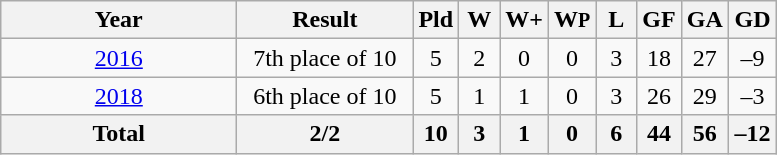<table class="wikitable" style="text-align: center;">
<tr>
<th width=150>Year</th>
<th width=110>Result</th>
<th width=20>Pld</th>
<th width=20>W</th>
<th width=20>W+</th>
<th width=20>W<small>P</small></th>
<th width=20>L</th>
<th width=20>GF</th>
<th width=20>GA</th>
<th width=25>GD</th>
</tr>
<tr>
<td> <a href='#'>2016</a></td>
<td>7th place of 10</td>
<td>5</td>
<td>2</td>
<td>0</td>
<td>0</td>
<td>3</td>
<td>18</td>
<td>27</td>
<td>–9</td>
</tr>
<tr>
<td> <a href='#'>2018</a></td>
<td>6th place of 10</td>
<td>5</td>
<td>1</td>
<td>1</td>
<td>0</td>
<td>3</td>
<td>26</td>
<td>29</td>
<td>–3</td>
</tr>
<tr>
<th><strong>Total</strong></th>
<th><strong>2/2</strong></th>
<th><strong>10</strong></th>
<th><strong>3</strong></th>
<th><strong>1</strong></th>
<th><strong>0</strong></th>
<th><strong>6</strong></th>
<th><strong>44</strong></th>
<th><strong>56</strong></th>
<th><strong>–12</strong></th>
</tr>
</table>
